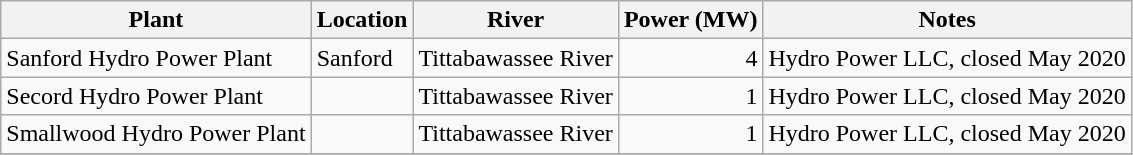<table class="wikitable sortable">
<tr>
<th>Plant</th>
<th>Location</th>
<th>River</th>
<th>Power (MW)</th>
<th>Notes</th>
</tr>
<tr>
<td>Sanford Hydro Power Plant</td>
<td>Sanford</td>
<td>Tittabawassee River</td>
<td align= "right">4</td>
<td>Hydro Power LLC, closed May 2020</td>
</tr>
<tr>
<td>Secord Hydro Power Plant</td>
<td></td>
<td>Tittabawassee River</td>
<td align= "right">1</td>
<td>Hydro Power LLC, closed May 2020</td>
</tr>
<tr>
<td>Smallwood Hydro Power Plant</td>
<td></td>
<td>Tittabawassee River</td>
<td align= "right">1</td>
<td>Hydro Power LLC, closed May 2020</td>
</tr>
<tr>
</tr>
</table>
